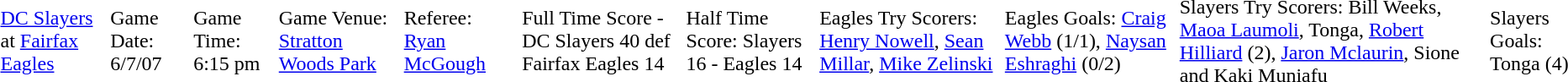<table style="margin: 1em auto 1em auto">
<tr>
<td><a href='#'>DC Slayers</a> at <a href='#'>Fairfax Eagles</a> <br></td>
<td>Game Date: 6/7/07 <br></td>
<td>Game Time: 6:15 pm <br></td>
<td>Game Venue: <a href='#'>Stratton Woods Park</a> <br></td>
<td>Referee: <a href='#'>Ryan McGough</a> <br></td>
<td>Full Time Score - DC Slayers 40 def Fairfax Eagles 14 <br></td>
<td>Half Time Score: Slayers 16 - Eagles 14 <br></td>
<td>Eagles Try Scorers: <a href='#'>Henry Nowell</a>, <a href='#'>Sean Millar</a>, <a href='#'>Mike Zelinski</a> <br></td>
<td>Eagles Goals: <a href='#'>Craig Webb</a> (1/1), <a href='#'>Naysan Eshraghi</a> (0/2)<br></td>
<td>Slayers Try Scorers: Bill Weeks, <a href='#'>Maoa Laumoli</a>, Tonga, <a href='#'>Robert Hilliard</a> (2), <a href='#'>Jaron Mclaurin</a>, Sione and Kaki Muniafu<br></td>
<td>Slayers Goals: Tonga (4)<br></td>
</tr>
</table>
